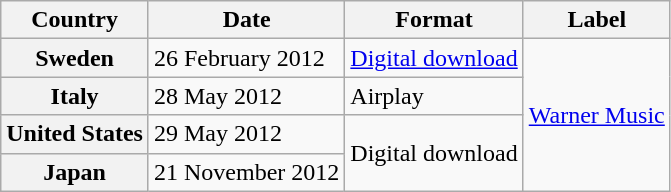<table class="wikitable plainrowheaders">
<tr>
<th scope="col">Country</th>
<th scope="col">Date</th>
<th scope="col">Format</th>
<th scope="col">Label</th>
</tr>
<tr>
<th scope="row">Sweden</th>
<td>26 February 2012</td>
<td><a href='#'>Digital download</a></td>
<td rowspan="4"><a href='#'>Warner Music</a></td>
</tr>
<tr>
<th scope="row">Italy</th>
<td>28 May 2012</td>
<td>Airplay</td>
</tr>
<tr>
<th scope="row">United States</th>
<td>29 May 2012</td>
<td rowspan="2">Digital download</td>
</tr>
<tr>
<th scope="row">Japan</th>
<td>21 November 2012</td>
</tr>
</table>
